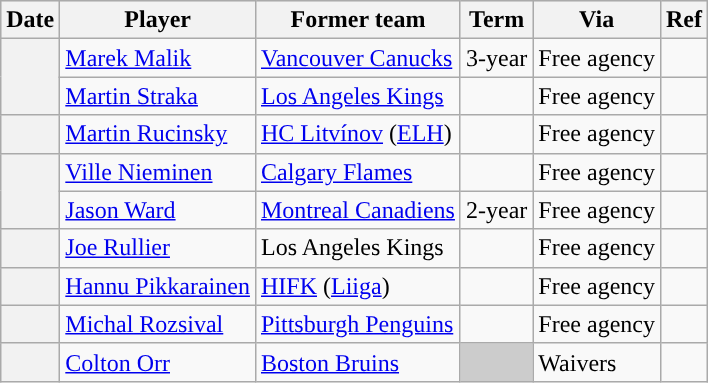<table class="wikitable plainrowheaders">
<tr style="background:#ddd; text-align:center;">
<th>Date</th>
<th>Player</th>
<th>Former team</th>
<th>Term</th>
<th>Via</th>
<th>Ref</th>
</tr>
<tr>
<th scope="row" rowspan=2></th>
<td><a href='#'>Marek Malik</a></td>
<td><a href='#'>Vancouver Canucks</a></td>
<td>3-year</td>
<td>Free agency</td>
<td></td>
</tr>
<tr>
<td><a href='#'>Martin Straka</a></td>
<td><a href='#'>Los Angeles Kings</a></td>
<td></td>
<td>Free agency</td>
<td></td>
</tr>
<tr>
<th scope="row"></th>
<td><a href='#'>Martin Rucinsky</a></td>
<td><a href='#'>HC Litvínov</a> (<a href='#'>ELH</a>)</td>
<td></td>
<td>Free agency</td>
<td></td>
</tr>
<tr>
<th scope="row" rowspan=2></th>
<td><a href='#'>Ville Nieminen</a></td>
<td><a href='#'>Calgary Flames</a></td>
<td></td>
<td>Free agency</td>
<td></td>
</tr>
<tr>
<td><a href='#'>Jason Ward</a></td>
<td><a href='#'>Montreal Canadiens</a></td>
<td>2-year</td>
<td>Free agency</td>
<td></td>
</tr>
<tr>
<th scope="row"></th>
<td><a href='#'>Joe Rullier</a></td>
<td>Los Angeles Kings</td>
<td></td>
<td>Free agency</td>
<td></td>
</tr>
<tr>
<th scope="row"></th>
<td><a href='#'>Hannu Pikkarainen</a></td>
<td><a href='#'>HIFK</a> (<a href='#'>Liiga</a>)</td>
<td></td>
<td>Free agency</td>
<td></td>
</tr>
<tr>
<th scope="row"></th>
<td><a href='#'>Michal Rozsival</a></td>
<td><a href='#'>Pittsburgh Penguins</a></td>
<td></td>
<td>Free agency</td>
<td></td>
</tr>
<tr>
<th scope="row"></th>
<td><a href='#'>Colton Orr</a></td>
<td><a href='#'>Boston Bruins</a></td>
<td style="background:#ccc"></td>
<td>Waivers</td>
<td></td>
</tr>
</table>
